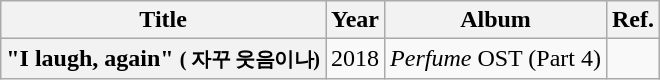<table class="wikitable plainrowheaders" style="text-align:center;">
<tr>
<th scope="col">Title</th>
<th scope="col">Year</th>
<th scope="col">Album</th>
<th scope="col">Ref.</th>
</tr>
<tr>
<th scope="row">"I laugh, again" <small>( 자꾸 웃음이나)</small></th>
<td>2018</td>
<td><em>Perfume</em> OST (Part 4)</td>
<td></td>
</tr>
</table>
